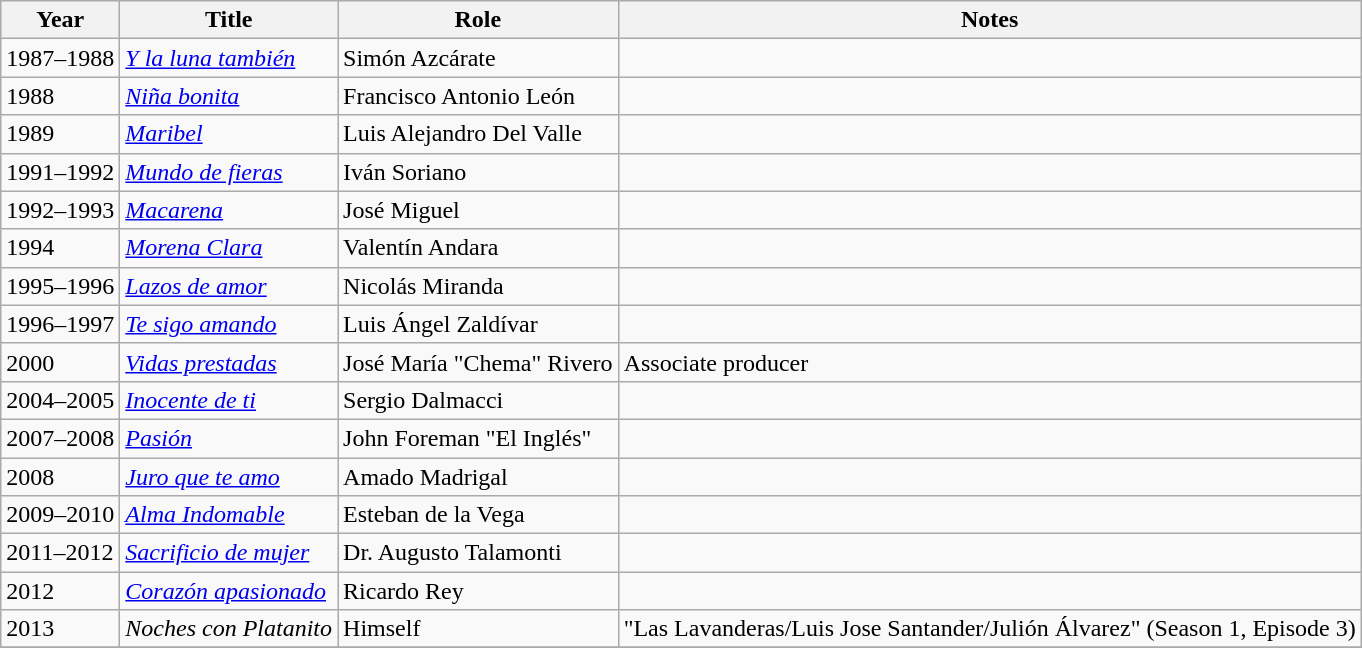<table class="wikitable sortable">
<tr>
<th>Year</th>
<th>Title</th>
<th>Role</th>
<th>Notes</th>
</tr>
<tr>
<td>1987–1988</td>
<td><em><a href='#'>Y la luna también</a></em></td>
<td>Simón Azcárate</td>
<td></td>
</tr>
<tr>
<td>1988</td>
<td><em><a href='#'>Niña bonita</a></em></td>
<td>Francisco Antonio León</td>
<td></td>
</tr>
<tr>
<td>1989</td>
<td><em><a href='#'>Maribel</a></em></td>
<td>Luis Alejandro Del Valle</td>
<td></td>
</tr>
<tr>
<td>1991–1992</td>
<td><em><a href='#'>Mundo de fieras</a></em></td>
<td>Iván Soriano</td>
<td></td>
</tr>
<tr>
<td>1992–1993</td>
<td><em><a href='#'>Macarena</a></em></td>
<td>José Miguel</td>
<td></td>
</tr>
<tr>
<td>1994</td>
<td><em><a href='#'>Morena Clara</a></em></td>
<td>Valentín Andara</td>
<td></td>
</tr>
<tr>
<td>1995–1996</td>
<td><em><a href='#'>Lazos de amor</a></em></td>
<td>Nicolás Miranda</td>
<td></td>
</tr>
<tr>
<td>1996–1997</td>
<td><em><a href='#'>Te sigo amando</a></em></td>
<td>Luis Ángel Zaldívar</td>
<td></td>
</tr>
<tr>
<td>2000</td>
<td><em><a href='#'>Vidas prestadas</a></em></td>
<td>José María "Chema" Rivero</td>
<td>Associate producer</td>
</tr>
<tr>
<td>2004–2005</td>
<td><em><a href='#'>Inocente de ti</a></em></td>
<td>Sergio Dalmacci</td>
<td></td>
</tr>
<tr>
<td>2007–2008</td>
<td><em><a href='#'>Pasión</a></em></td>
<td>John Foreman "El Inglés"</td>
<td></td>
</tr>
<tr>
<td>2008</td>
<td><em><a href='#'>Juro que te amo</a></em></td>
<td>Amado Madrigal</td>
<td></td>
</tr>
<tr>
<td>2009–2010</td>
<td><em><a href='#'>Alma Indomable</a></em></td>
<td>Esteban de la Vega</td>
<td></td>
</tr>
<tr>
<td>2011–2012</td>
<td><em><a href='#'>Sacrificio de mujer</a></em></td>
<td>Dr. Augusto Talamonti</td>
<td></td>
</tr>
<tr>
<td>2012</td>
<td><em><a href='#'>Corazón apasionado</a></em></td>
<td>Ricardo Rey</td>
<td></td>
</tr>
<tr>
<td>2013</td>
<td><em>Noches con Platanito</em></td>
<td>Himself</td>
<td>"Las Lavanderas/Luis Jose Santander/Julión Álvarez" (Season 1, Episode 3)</td>
</tr>
<tr>
</tr>
</table>
